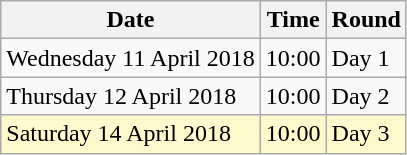<table class="wikitable">
<tr>
<th>Date</th>
<th>Time</th>
<th>Round</th>
</tr>
<tr>
<td>Wednesday 11 April 2018</td>
<td>10:00</td>
<td>Day 1</td>
</tr>
<tr>
<td>Thursday 12 April 2018</td>
<td>10:00</td>
<td>Day 2</td>
</tr>
<tr>
<td style=background:lemonchiffon>Saturday 14 April 2018</td>
<td style=background:lemonchiffon>10:00</td>
<td style=background:lemonchiffon>Day 3</td>
</tr>
</table>
